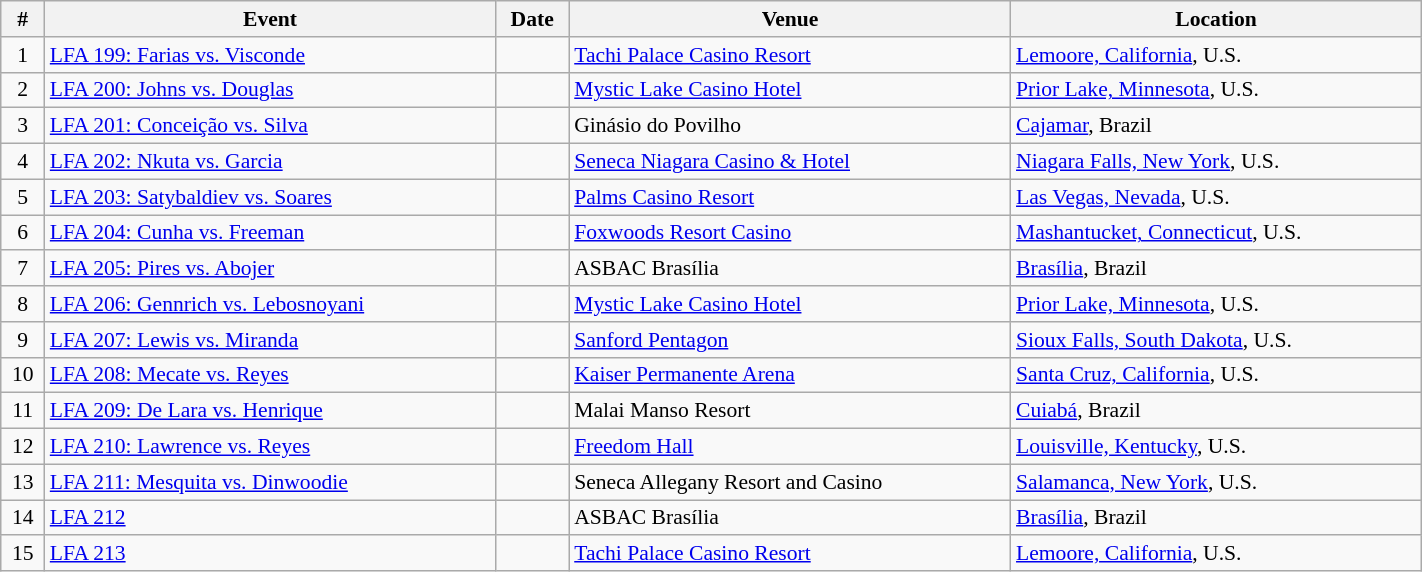<table class="wikitable" style="width:75%; font-size:90%;">
<tr>
<th scope="col">#</th>
<th scope="col">Event</th>
<th scope="col">Date</th>
<th scope="col">Venue</th>
<th scope="col">Location</th>
</tr>
<tr>
<td align=center>1</td>
<td><a href='#'>LFA 199: Farias vs. Visconde</a></td>
<td></td>
<td><a href='#'>Tachi Palace Casino Resort</a></td>
<td><a href='#'>Lemoore, California</a>, U.S.</td>
</tr>
<tr>
<td align=center>2</td>
<td><a href='#'>LFA 200: Johns vs. Douglas</a></td>
<td></td>
<td><a href='#'>Mystic Lake Casino Hotel</a></td>
<td><a href='#'>Prior Lake, Minnesota</a>, U.S.</td>
</tr>
<tr>
<td align=center>3</td>
<td><a href='#'>LFA 201: Conceição vs. Silva</a></td>
<td></td>
<td>Ginásio do Povilho</td>
<td><a href='#'>Cajamar</a>, Brazil</td>
</tr>
<tr>
<td align=center>4</td>
<td><a href='#'>LFA 202: Nkuta vs. Garcia</a></td>
<td></td>
<td><a href='#'>Seneca Niagara Casino & Hotel</a></td>
<td><a href='#'>Niagara Falls, New York</a>, U.S.</td>
</tr>
<tr>
<td align=center>5</td>
<td><a href='#'>LFA 203: Satybaldiev vs. Soares</a></td>
<td></td>
<td><a href='#'>Palms Casino Resort</a></td>
<td><a href='#'>Las Vegas, Nevada</a>, U.S.</td>
</tr>
<tr>
<td align=center>6</td>
<td><a href='#'>LFA 204: Cunha vs. Freeman</a></td>
<td></td>
<td><a href='#'>Foxwoods Resort Casino</a></td>
<td><a href='#'>Mashantucket, Connecticut</a>, U.S.</td>
</tr>
<tr>
<td align=center>7</td>
<td><a href='#'>LFA 205: Pires vs. Abojer</a></td>
<td></td>
<td>ASBAC Brasília</td>
<td><a href='#'>Brasília</a>, Brazil</td>
</tr>
<tr>
<td align=center>8</td>
<td><a href='#'>LFA 206: Gennrich vs. Lebosnoyani</a></td>
<td></td>
<td><a href='#'>Mystic Lake Casino Hotel</a></td>
<td><a href='#'>Prior Lake, Minnesota</a>, U.S.</td>
</tr>
<tr>
<td align=center>9</td>
<td><a href='#'>LFA 207: Lewis vs. Miranda</a></td>
<td></td>
<td><a href='#'>Sanford Pentagon</a></td>
<td><a href='#'>Sioux Falls, South Dakota</a>, U.S.</td>
</tr>
<tr>
<td align=center>10</td>
<td><a href='#'>LFA 208: Mecate vs. Reyes</a></td>
<td></td>
<td><a href='#'>Kaiser Permanente Arena</a></td>
<td><a href='#'>Santa Cruz, California</a>, U.S.</td>
</tr>
<tr>
<td align=center>11</td>
<td><a href='#'>LFA 209: De Lara vs. Henrique</a></td>
<td></td>
<td>Malai Manso Resort</td>
<td><a href='#'>Cuiabá</a>, Brazil</td>
</tr>
<tr>
<td align=center>12</td>
<td><a href='#'>LFA 210: Lawrence vs. Reyes</a></td>
<td></td>
<td><a href='#'>Freedom Hall</a></td>
<td><a href='#'>Louisville, Kentucky</a>, U.S.</td>
</tr>
<tr>
<td align=center>13</td>
<td><a href='#'>LFA 211: Mesquita vs. Dinwoodie</a></td>
<td></td>
<td>Seneca Allegany Resort and Casino</td>
<td><a href='#'>Salamanca, New York</a>, U.S.</td>
</tr>
<tr>
<td align=center>14</td>
<td><a href='#'>LFA 212</a></td>
<td></td>
<td>ASBAC Brasília</td>
<td><a href='#'>Brasília</a>, Brazil</td>
</tr>
<tr>
<td align=center>15</td>
<td><a href='#'>LFA 213</a></td>
<td></td>
<td><a href='#'>Tachi Palace Casino Resort</a></td>
<td><a href='#'>Lemoore, California</a>, U.S.</td>
</tr>
</table>
